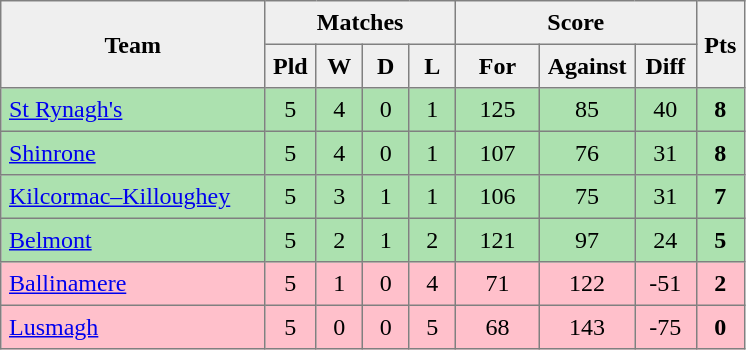<table style=border-collapse:collapse border=1 cellspacing=0 cellpadding=5>
<tr align=center bgcolor=#efefef>
<th rowspan=2 width=165>Team</th>
<th colspan=4>Matches</th>
<th colspan=3>Score</th>
<th rowspan=2width=20>Pts</th>
</tr>
<tr align=center bgcolor=#efefef>
<th width=20>Pld</th>
<th width=20>W</th>
<th width=20>D</th>
<th width=20>L</th>
<th width=45>For</th>
<th width=45>Against</th>
<th width=30>Diff</th>
</tr>
<tr align=center style="background:#ACE1AF;">
<td style="text-align:left;"><a href='#'>St Rynagh's</a></td>
<td>5</td>
<td>4</td>
<td>0</td>
<td>1</td>
<td>125</td>
<td>85</td>
<td>40</td>
<td><strong>8</strong></td>
</tr>
<tr align=center style="background:#ACE1AF;">
<td style="text-align:left;"><a href='#'>Shinrone</a></td>
<td>5</td>
<td>4</td>
<td>0</td>
<td>1</td>
<td>107</td>
<td>76</td>
<td>31</td>
<td><strong>8</strong></td>
</tr>
<tr align=center style="background:#ACE1AF;">
<td style="text-align:left;"><a href='#'>Kilcormac–Killoughey</a></td>
<td>5</td>
<td>3</td>
<td>1</td>
<td>1</td>
<td>106</td>
<td>75</td>
<td>31</td>
<td><strong>7</strong></td>
</tr>
<tr align=center style="background:#ACE1AF;">
<td style="text-align:left;"><a href='#'>Belmont</a></td>
<td>5</td>
<td>2</td>
<td>1</td>
<td>2</td>
<td>121</td>
<td>97</td>
<td>24</td>
<td><strong>5</strong></td>
</tr>
<tr align=center style="background:#FFC0CB;">
<td style="text-align:left;"><a href='#'>Ballinamere</a></td>
<td>5</td>
<td>1</td>
<td>0</td>
<td>4</td>
<td>71</td>
<td>122</td>
<td>-51</td>
<td><strong>2</strong></td>
</tr>
<tr align=center style="background:#FFC0CB;">
<td style="text-align:left;"><a href='#'>Lusmagh</a></td>
<td>5</td>
<td>0</td>
<td>0</td>
<td>5</td>
<td>68</td>
<td>143</td>
<td>-75</td>
<td><strong>0</strong></td>
</tr>
</table>
